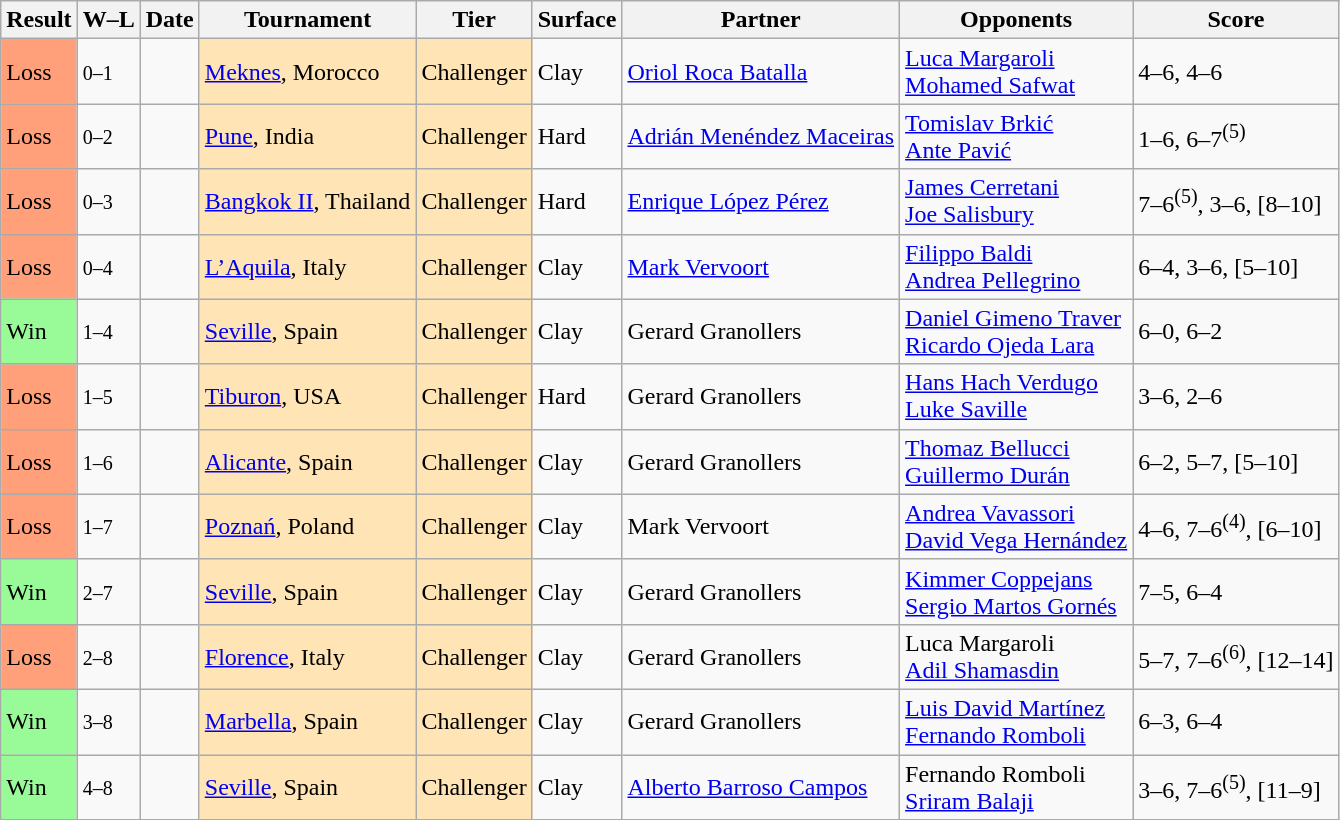<table class="sortable wikitable nowrap">
<tr>
<th>Result</th>
<th class="unsortable">W–L</th>
<th>Date</th>
<th>Tournament</th>
<th>Tier</th>
<th>Surface</th>
<th>Partner</th>
<th>Opponents</th>
<th class="unsortable">Score</th>
</tr>
<tr>
<td bgcolor=FFA07A>Loss</td>
<td><small>0–1</small></td>
<td><a href='#'></a></td>
<td style="background:moccasin;"><a href='#'>Meknes</a>, Morocco</td>
<td style="background:moccasin;">Challenger</td>
<td>Clay</td>
<td> <a href='#'>Oriol Roca Batalla</a></td>
<td> <a href='#'>Luca Margaroli</a><br> <a href='#'>Mohamed Safwat</a></td>
<td>4–6, 4–6</td>
</tr>
<tr>
<td bgcolor=FFA07A>Loss</td>
<td><small>0–2</small></td>
<td><a href='#'></a></td>
<td style="background:moccasin;"><a href='#'>Pune</a>, India</td>
<td style="background:moccasin;">Challenger</td>
<td>Hard</td>
<td> <a href='#'>Adrián Menéndez Maceiras</a></td>
<td> <a href='#'>Tomislav Brkić</a><br> <a href='#'>Ante Pavić</a></td>
<td>1–6, 6–7<sup>(5)</sup></td>
</tr>
<tr>
<td bgcolor=FFA07A>Loss</td>
<td><small>0–3</small></td>
<td><a href='#'></a></td>
<td style="background:moccasin;"><a href='#'>Bangkok II</a>, Thailand</td>
<td style="background:moccasin;">Challenger</td>
<td>Hard</td>
<td> <a href='#'>Enrique López Pérez</a></td>
<td> <a href='#'>James Cerretani</a><br> <a href='#'>Joe Salisbury</a></td>
<td>7–6<sup>(5)</sup>, 3–6, [8–10]</td>
</tr>
<tr>
<td bgcolor=FFA07A>Loss</td>
<td><small>0–4</small></td>
<td><a href='#'></a></td>
<td style="background:moccasin;"><a href='#'>L’Aquila</a>, Italy</td>
<td style="background:moccasin;">Challenger</td>
<td>Clay</td>
<td> <a href='#'>Mark Vervoort</a></td>
<td> <a href='#'>Filippo Baldi</a><br> <a href='#'>Andrea Pellegrino</a></td>
<td>6–4, 3–6, [5–10]</td>
</tr>
<tr>
<td bgcolor=98FB98>Win</td>
<td><small>1–4</small></td>
<td><a href='#'></a></td>
<td style="background:moccasin;"><a href='#'>Seville</a>, Spain</td>
<td style="background:moccasin;">Challenger</td>
<td>Clay</td>
<td> Gerard Granollers</td>
<td> <a href='#'>Daniel Gimeno Traver</a><br> <a href='#'>Ricardo Ojeda Lara</a></td>
<td>6–0, 6–2</td>
</tr>
<tr>
<td bgcolor=FFA07A>Loss</td>
<td><small>1–5</small></td>
<td><a href='#'></a></td>
<td style="background:moccasin;"><a href='#'>Tiburon</a>, USA</td>
<td style="background:moccasin;">Challenger</td>
<td>Hard</td>
<td> Gerard Granollers</td>
<td> <a href='#'>Hans Hach Verdugo</a><br> <a href='#'>Luke Saville</a></td>
<td>3–6, 2–6</td>
</tr>
<tr>
<td bgcolor=FFA07A>Loss</td>
<td><small>1–6</small></td>
<td><a href='#'></a></td>
<td style="background:moccasin;"><a href='#'>Alicante</a>, Spain</td>
<td style="background:moccasin;">Challenger</td>
<td>Clay</td>
<td> Gerard Granollers</td>
<td> <a href='#'>Thomaz Bellucci</a><br> <a href='#'>Guillermo Durán</a></td>
<td>6–2, 5–7, [5–10]</td>
</tr>
<tr>
<td bgcolor=FFA07A>Loss</td>
<td><small>1–7</small></td>
<td><a href='#'></a></td>
<td style="background:moccasin;"><a href='#'>Poznań</a>, Poland</td>
<td style="background:moccasin;">Challenger</td>
<td>Clay</td>
<td> Mark Vervoort</td>
<td> <a href='#'>Andrea Vavassori</a><br> <a href='#'>David Vega Hernández</a></td>
<td>4–6, 7–6<sup>(4)</sup>, [6–10]</td>
</tr>
<tr>
<td bgcolor=98FB98>Win</td>
<td><small>2–7</small></td>
<td></td>
<td style="background:moccasin;"><a href='#'>Seville</a>, Spain</td>
<td style="background:moccasin;">Challenger</td>
<td>Clay</td>
<td> Gerard Granollers</td>
<td> <a href='#'>Kimmer Coppejans</a> <br> <a href='#'>Sergio Martos Gornés</a></td>
<td>7–5, 6–4</td>
</tr>
<tr>
<td bgcolor=FFA07A>Loss</td>
<td><small>2–8</small></td>
<td></td>
<td style="background:moccasin;"><a href='#'>Florence</a>, Italy</td>
<td style="background:moccasin;">Challenger</td>
<td>Clay</td>
<td> Gerard Granollers</td>
<td> Luca Margaroli <br> <a href='#'>Adil Shamasdin</a></td>
<td>5–7, 7–6<sup>(6)</sup>, [12–14]</td>
</tr>
<tr>
<td bgcolor=98FB98>Win</td>
<td><small>3–8</small></td>
<td><a href='#'></a></td>
<td style="background:moccasin;"><a href='#'>Marbella</a>, Spain</td>
<td style="background:moccasin;">Challenger</td>
<td>Clay</td>
<td> Gerard Granollers</td>
<td> <a href='#'>Luis David Martínez</a><br> <a href='#'>Fernando Romboli</a></td>
<td>6–3, 6–4</td>
</tr>
<tr>
<td bgcolor=98FB98>Win</td>
<td><small>4–8</small></td>
<td><a href='#'></a></td>
<td style="background:moccasin;"><a href='#'>Seville</a>, Spain</td>
<td style="background:moccasin;">Challenger</td>
<td>Clay</td>
<td> <a href='#'>Alberto Barroso Campos</a></td>
<td> Fernando Romboli<br> <a href='#'>Sriram Balaji</a></td>
<td>3–6, 7–6<sup>(5)</sup>, [11–9]</td>
</tr>
</table>
